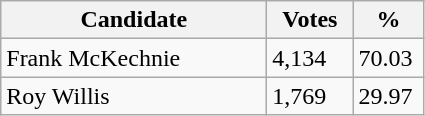<table class="wikitable">
<tr>
<th style="width: 170px">Candidate</th>
<th style="width: 50px">Votes</th>
<th style="width: 40px">%</th>
</tr>
<tr>
<td>Frank McKechnie</td>
<td>4,134</td>
<td>70.03</td>
</tr>
<tr>
<td>Roy Willis</td>
<td>1,769</td>
<td>29.97</td>
</tr>
</table>
